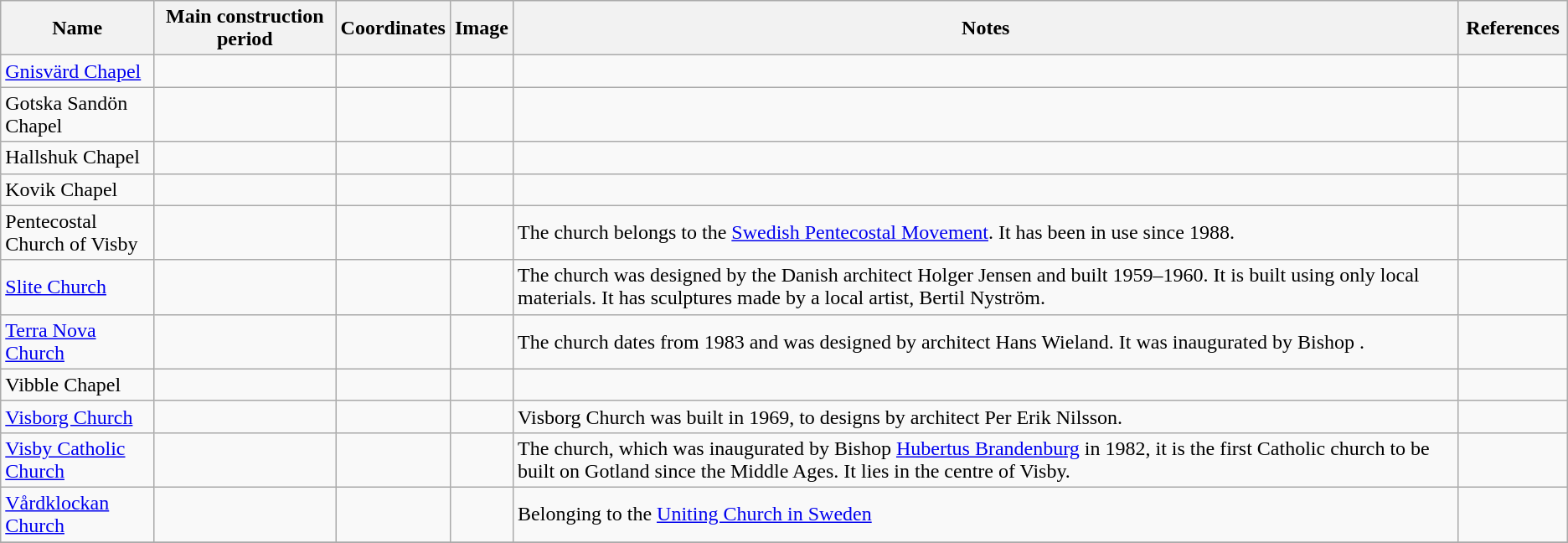<table class="wikitable sortable">
<tr>
<th scope="col"  style="width:10%">Name</th>
<th scope="col"  style="width:12%">Main construction period</th>
<th scope="col"  style="width:6%">Coordinates</th>
<th scope="col"  style="width:150px" class="unsortable">Image</th>
<th scope="col"  style="width:65%" class="unsortable">Notes</th>
<th scope="col"  style="width:10%">References</th>
</tr>
<tr>
<td><a href='#'>Gnisvärd Chapel</a></td>
<td></td>
<td></td>
<td></td>
<td></td>
<td></td>
</tr>
<tr>
<td>Gotska Sandön Chapel</td>
<td></td>
<td></td>
<td></td>
<td></td>
<td></td>
</tr>
<tr>
<td>Hallshuk Chapel</td>
<td></td>
<td></td>
<td></td>
<td></td>
<td></td>
</tr>
<tr>
<td>Kovik Chapel</td>
<td></td>
<td></td>
<td></td>
<td></td>
<td></td>
</tr>
<tr>
<td>Pentecostal Church of Visby</td>
<td></td>
<td></td>
<td></td>
<td>The church belongs to the <a href='#'>Swedish Pentecostal Movement</a>. It has been in use since 1988.</td>
<td></td>
</tr>
<tr>
<td><a href='#'>Slite Church</a></td>
<td></td>
<td></td>
<td></td>
<td>The church was designed by the Danish architect Holger Jensen and built 1959–1960. It is built using only local materials. It has sculptures made by a local artist, Bertil Nyström.</td>
<td></td>
</tr>
<tr>
<td><a href='#'>Terra Nova Church</a></td>
<td></td>
<td></td>
<td></td>
<td>The church dates from 1983 and was designed by architect Hans Wieland. It was inaugurated by Bishop .</td>
<td></td>
</tr>
<tr>
<td>Vibble Chapel</td>
<td></td>
<td></td>
<td></td>
<td></td>
<td></td>
</tr>
<tr>
<td><a href='#'>Visborg Church</a></td>
<td></td>
<td></td>
<td></td>
<td>Visborg Church was built in 1969, to designs by architect Per Erik Nilsson.</td>
<td></td>
</tr>
<tr>
<td><a href='#'>Visby Catholic Church</a></td>
<td></td>
<td></td>
<td></td>
<td>The church, which was inaugurated by Bishop <a href='#'>Hubertus Brandenburg</a> in 1982, it is the first Catholic church to be built on Gotland since the Middle Ages. It lies in the centre of Visby.</td>
<td></td>
</tr>
<tr>
<td><a href='#'>Vårdklockan Church</a></td>
<td></td>
<td></td>
<td></td>
<td>Belonging to the <a href='#'>Uniting Church in Sweden</a></td>
<td></td>
</tr>
<tr>
</tr>
</table>
